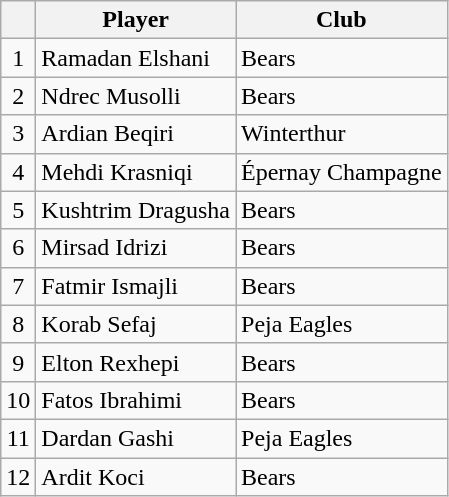<table class="wikitable">
<tr>
<th></th>
<th>Player</th>
<th>Club</th>
</tr>
<tr>
<td align="center">1</td>
<td>Ramadan Elshani</td>
<td> Bears</td>
</tr>
<tr>
<td align="center">2</td>
<td>Ndrec Musolli</td>
<td> Bears</td>
</tr>
<tr>
<td align="center">3</td>
<td>Ardian Beqiri</td>
<td> Winterthur</td>
</tr>
<tr>
<td align="center">4</td>
<td>Mehdi Krasniqi</td>
<td> Épernay Champagne</td>
</tr>
<tr>
<td align="center">5</td>
<td>Kushtrim Dragusha</td>
<td> Bears</td>
</tr>
<tr>
<td align="center">6</td>
<td>Mirsad Idrizi</td>
<td> Bears</td>
</tr>
<tr>
<td align="center">7</td>
<td>Fatmir Ismajli</td>
<td> Bears</td>
</tr>
<tr>
<td align="center">8</td>
<td>Korab Sefaj</td>
<td> Peja Eagles</td>
</tr>
<tr>
<td align="center">9</td>
<td>Elton Rexhepi</td>
<td> Bears</td>
</tr>
<tr>
<td align="center">10</td>
<td>Fatos Ibrahimi</td>
<td> Bears</td>
</tr>
<tr>
<td align="center">11</td>
<td>Dardan Gashi</td>
<td> Peja Eagles</td>
</tr>
<tr>
<td align="center">12</td>
<td>Ardit Koci</td>
<td> Bears</td>
</tr>
</table>
